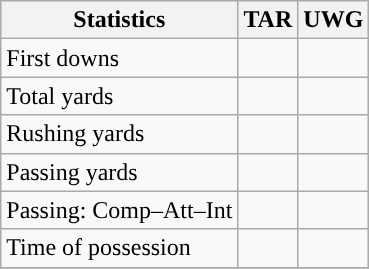<table class="wikitable" style="float: left;">
<tr>
<th>Statistics</th>
<th>TAR</th>
<th>UWG</th>
</tr>
<tr>
<td>First downs</td>
<td></td>
<td></td>
</tr>
<tr>
<td>Total yards</td>
<td></td>
<td></td>
</tr>
<tr>
<td>Rushing yards</td>
<td></td>
<td></td>
</tr>
<tr>
<td>Passing yards</td>
<td></td>
<td></td>
</tr>
<tr>
<td>Passing: Comp–Att–Int</td>
<td></td>
<td></td>
</tr>
<tr>
<td>Time of possession</td>
<td></td>
<td></td>
</tr>
<tr>
</tr>
</table>
